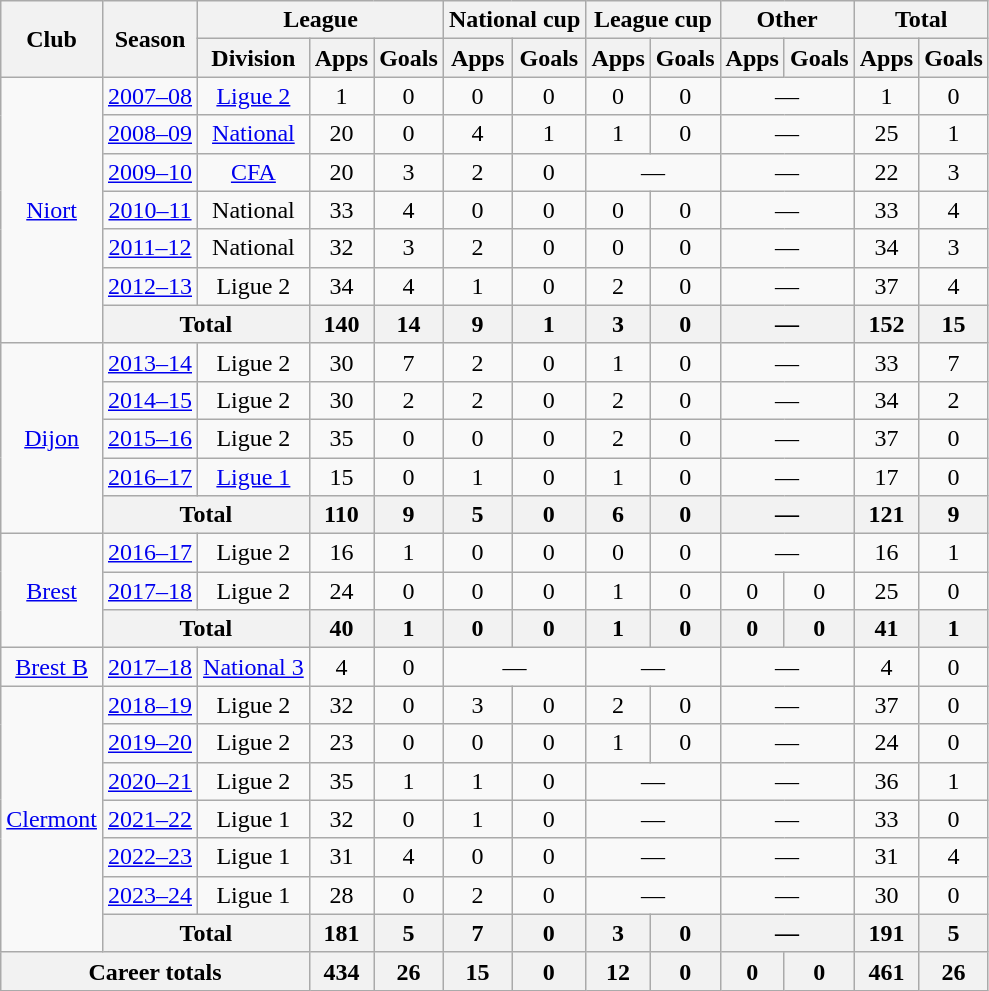<table class="wikitable" style="text-align: center">
<tr>
<th rowspan="2">Club</th>
<th rowspan="2">Season</th>
<th colspan="3">League</th>
<th colspan="2">National cup</th>
<th colspan="2">League cup</th>
<th colspan="2">Other</th>
<th colspan="2">Total</th>
</tr>
<tr>
<th>Division</th>
<th>Apps</th>
<th>Goals</th>
<th>Apps</th>
<th>Goals</th>
<th>Apps</th>
<th>Goals</th>
<th>Apps</th>
<th>Goals</th>
<th>Apps</th>
<th>Goals</th>
</tr>
<tr>
<td rowspan="7"><a href='#'>Niort</a></td>
<td><a href='#'>2007–08</a></td>
<td><a href='#'>Ligue 2</a></td>
<td>1</td>
<td>0</td>
<td>0</td>
<td>0</td>
<td>0</td>
<td>0</td>
<td colspan="2">—</td>
<td>1</td>
<td>0</td>
</tr>
<tr>
<td><a href='#'>2008–09</a></td>
<td><a href='#'>National</a></td>
<td>20</td>
<td>0</td>
<td>4</td>
<td>1</td>
<td>1</td>
<td>0</td>
<td colspan="2">—</td>
<td>25</td>
<td>1</td>
</tr>
<tr>
<td><a href='#'>2009–10</a></td>
<td><a href='#'>CFA</a></td>
<td>20</td>
<td>3</td>
<td>2</td>
<td>0</td>
<td colspan="2">—</td>
<td colspan="2">—</td>
<td>22</td>
<td>3</td>
</tr>
<tr>
<td><a href='#'>2010–11</a></td>
<td>National</td>
<td>33</td>
<td>4</td>
<td>0</td>
<td>0</td>
<td>0</td>
<td>0</td>
<td colspan="2">—</td>
<td>33</td>
<td>4</td>
</tr>
<tr>
<td><a href='#'>2011–12</a></td>
<td>National</td>
<td>32</td>
<td>3</td>
<td>2</td>
<td>0</td>
<td>0</td>
<td>0</td>
<td colspan="2">—</td>
<td>34</td>
<td>3</td>
</tr>
<tr>
<td><a href='#'>2012–13</a></td>
<td>Ligue 2</td>
<td>34</td>
<td>4</td>
<td>1</td>
<td>0</td>
<td>2</td>
<td>0</td>
<td colspan="2">—</td>
<td>37</td>
<td>4</td>
</tr>
<tr>
<th colspan="2">Total</th>
<th>140</th>
<th>14</th>
<th>9</th>
<th>1</th>
<th>3</th>
<th>0</th>
<th colspan="2">—</th>
<th>152</th>
<th>15</th>
</tr>
<tr>
<td rowspan="5"><a href='#'>Dijon</a></td>
<td><a href='#'>2013–14</a></td>
<td>Ligue 2</td>
<td>30</td>
<td>7</td>
<td>2</td>
<td>0</td>
<td>1</td>
<td>0</td>
<td colspan="2">—</td>
<td>33</td>
<td>7</td>
</tr>
<tr>
<td><a href='#'>2014–15</a></td>
<td>Ligue 2</td>
<td>30</td>
<td>2</td>
<td>2</td>
<td>0</td>
<td>2</td>
<td>0</td>
<td colspan="2">—</td>
<td>34</td>
<td>2</td>
</tr>
<tr>
<td><a href='#'>2015–16</a></td>
<td>Ligue 2</td>
<td>35</td>
<td>0</td>
<td>0</td>
<td>0</td>
<td>2</td>
<td>0</td>
<td colspan="2">—</td>
<td>37</td>
<td>0</td>
</tr>
<tr>
<td><a href='#'>2016–17</a></td>
<td><a href='#'>Ligue 1</a></td>
<td>15</td>
<td>0</td>
<td>1</td>
<td>0</td>
<td>1</td>
<td>0</td>
<td colspan="2">—</td>
<td>17</td>
<td>0</td>
</tr>
<tr>
<th colspan="2">Total</th>
<th>110</th>
<th>9</th>
<th>5</th>
<th>0</th>
<th>6</th>
<th>0</th>
<th colspan="2">—</th>
<th>121</th>
<th>9</th>
</tr>
<tr>
<td rowspan="3"><a href='#'>Brest</a></td>
<td><a href='#'>2016–17</a></td>
<td>Ligue 2</td>
<td>16</td>
<td>1</td>
<td>0</td>
<td>0</td>
<td>0</td>
<td>0</td>
<td colspan="2">—</td>
<td>16</td>
<td>1</td>
</tr>
<tr>
<td><a href='#'>2017–18</a></td>
<td>Ligue 2</td>
<td>24</td>
<td>0</td>
<td>0</td>
<td>0</td>
<td>1</td>
<td>0</td>
<td>0</td>
<td>0</td>
<td>25</td>
<td>0</td>
</tr>
<tr>
<th colspan="2">Total</th>
<th>40</th>
<th>1</th>
<th>0</th>
<th>0</th>
<th>1</th>
<th>0</th>
<th>0</th>
<th>0</th>
<th>41</th>
<th>1</th>
</tr>
<tr>
<td><a href='#'>Brest B</a></td>
<td><a href='#'>2017–18</a></td>
<td><a href='#'>National 3</a></td>
<td>4</td>
<td>0</td>
<td colspan="2">—</td>
<td colspan="2">—</td>
<td colspan="2">—</td>
<td>4</td>
<td>0</td>
</tr>
<tr>
<td rowspan="7"><a href='#'>Clermont</a></td>
<td><a href='#'>2018–19</a></td>
<td>Ligue 2</td>
<td>32</td>
<td>0</td>
<td>3</td>
<td>0</td>
<td>2</td>
<td>0</td>
<td colspan="2">—</td>
<td>37</td>
<td>0</td>
</tr>
<tr>
<td><a href='#'>2019–20</a></td>
<td>Ligue 2</td>
<td>23</td>
<td>0</td>
<td>0</td>
<td>0</td>
<td>1</td>
<td>0</td>
<td colspan="2">—</td>
<td>24</td>
<td>0</td>
</tr>
<tr>
<td><a href='#'>2020–21</a></td>
<td>Ligue 2</td>
<td>35</td>
<td>1</td>
<td>1</td>
<td>0</td>
<td colspan="2">—</td>
<td colspan="2">—</td>
<td>36</td>
<td>1</td>
</tr>
<tr>
<td><a href='#'>2021–22</a></td>
<td>Ligue 1</td>
<td>32</td>
<td>0</td>
<td>1</td>
<td>0</td>
<td colspan="2">—</td>
<td colspan="2">—</td>
<td>33</td>
<td>0</td>
</tr>
<tr>
<td><a href='#'>2022–23</a></td>
<td>Ligue 1</td>
<td>31</td>
<td>4</td>
<td>0</td>
<td>0</td>
<td colspan="2">—</td>
<td colspan="2">—</td>
<td>31</td>
<td>4</td>
</tr>
<tr>
<td><a href='#'>2023–24</a></td>
<td>Ligue 1</td>
<td>28</td>
<td>0</td>
<td>2</td>
<td>0</td>
<td colspan="2">—</td>
<td colspan="2">—</td>
<td>30</td>
<td>0</td>
</tr>
<tr>
<th colspan="2">Total</th>
<th>181</th>
<th>5</th>
<th>7</th>
<th>0</th>
<th>3</th>
<th>0</th>
<th colspan="2">—</th>
<th>191</th>
<th>5</th>
</tr>
<tr>
<th colspan="3">Career totals</th>
<th>434</th>
<th>26</th>
<th>15</th>
<th>0</th>
<th>12</th>
<th>0</th>
<th>0</th>
<th>0</th>
<th>461</th>
<th>26</th>
</tr>
</table>
